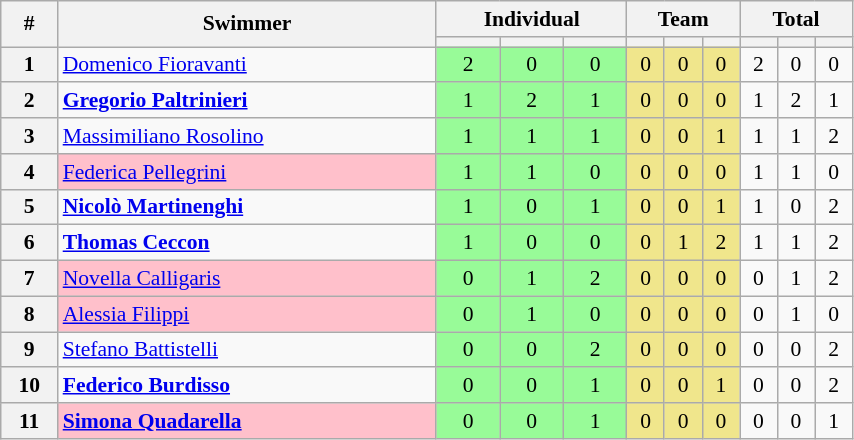<table class="wikitable" width=45% style="font-size:90%; text-align:center;">
<tr>
<th rowspan=2>#</th>
<th rowspan=2>Swimmer</th>
<th colspan=3>Individual</th>
<th colspan=3>Team</th>
<th colspan=3>Total</th>
</tr>
<tr>
<th></th>
<th></th>
<th></th>
<th></th>
<th></th>
<th></th>
<th></th>
<th></th>
<th></th>
</tr>
<tr>
<th>1</th>
<td align=left><a href='#'>Domenico Fioravanti</a></td>
<td bgcolor=PaleGreen>2</td>
<td bgcolor=PaleGreen>0</td>
<td bgcolor=PaleGreen>0</td>
<td bgcolor=Khaki>0</td>
<td bgcolor=Khaki>0</td>
<td bgcolor=Khaki>0</td>
<td>2</td>
<td>0</td>
<td>0</td>
</tr>
<tr>
<th>2</th>
<td align=left><strong><a href='#'>Gregorio Paltrinieri</a></strong></td>
<td bgcolor=PaleGreen>1</td>
<td bgcolor=PaleGreen>2</td>
<td bgcolor=PaleGreen>1</td>
<td bgcolor=Khaki>0</td>
<td bgcolor=Khaki>0</td>
<td bgcolor=Khaki>0</td>
<td>1</td>
<td>2</td>
<td>1</td>
</tr>
<tr>
<th>3</th>
<td align=left><a href='#'>Massimiliano Rosolino</a></td>
<td bgcolor=PaleGreen>1</td>
<td bgcolor=PaleGreen>1</td>
<td bgcolor=PaleGreen>1</td>
<td bgcolor=Khaki>0</td>
<td bgcolor=Khaki>0</td>
<td bgcolor=Khaki>1</td>
<td>1</td>
<td>1</td>
<td>2</td>
</tr>
<tr>
<th>4</th>
<td align=left bgcolor=pink><a href='#'>Federica Pellegrini</a></td>
<td bgcolor=PaleGreen>1</td>
<td bgcolor=PaleGreen>1</td>
<td bgcolor=PaleGreen>0</td>
<td bgcolor=Khaki>0</td>
<td bgcolor=Khaki>0</td>
<td bgcolor=Khaki>0</td>
<td>1</td>
<td>1</td>
<td>0</td>
</tr>
<tr>
<th>5</th>
<td align=left><strong><a href='#'>Nicolò Martinenghi</a></strong></td>
<td bgcolor=PaleGreen>1</td>
<td bgcolor=PaleGreen>0</td>
<td bgcolor=PaleGreen>1</td>
<td bgcolor=Khaki>0</td>
<td bgcolor=Khaki>0</td>
<td bgcolor=Khaki>1</td>
<td>1</td>
<td>0</td>
<td>2</td>
</tr>
<tr>
<th>6</th>
<td align=left><strong><a href='#'>Thomas Ceccon</a></strong></td>
<td bgcolor=PaleGreen>1</td>
<td bgcolor=PaleGreen>0</td>
<td bgcolor=PaleGreen>0</td>
<td bgcolor=Khaki>0</td>
<td bgcolor=Khaki>1</td>
<td bgcolor=Khaki>2</td>
<td>1</td>
<td>1</td>
<td>2</td>
</tr>
<tr>
<th>7</th>
<td align=left bgcolor=pink><a href='#'>Novella Calligaris</a></td>
<td bgcolor=PaleGreen>0</td>
<td bgcolor=PaleGreen>1</td>
<td bgcolor=PaleGreen>2</td>
<td bgcolor=Khaki>0</td>
<td bgcolor=Khaki>0</td>
<td bgcolor=Khaki>0</td>
<td>0</td>
<td>1</td>
<td>2</td>
</tr>
<tr>
<th>8</th>
<td align=left bgcolor=pink><a href='#'>Alessia Filippi</a></td>
<td bgcolor=PaleGreen>0</td>
<td bgcolor=PaleGreen>1</td>
<td bgcolor=PaleGreen>0</td>
<td bgcolor=Khaki>0</td>
<td bgcolor=Khaki>0</td>
<td bgcolor=Khaki>0</td>
<td>0</td>
<td>1</td>
<td>0</td>
</tr>
<tr>
<th>9</th>
<td align=left><a href='#'>Stefano Battistelli</a></td>
<td bgcolor=PaleGreen>0</td>
<td bgcolor=PaleGreen>0</td>
<td bgcolor=PaleGreen>2</td>
<td bgcolor=Khaki>0</td>
<td bgcolor=Khaki>0</td>
<td bgcolor=Khaki>0</td>
<td>0</td>
<td>0</td>
<td>2</td>
</tr>
<tr>
<th>10</th>
<td align=left><strong><a href='#'>Federico Burdisso</a></strong></td>
<td bgcolor=PaleGreen>0</td>
<td bgcolor=PaleGreen>0</td>
<td bgcolor=PaleGreen>1</td>
<td bgcolor=Khaki>0</td>
<td bgcolor=Khaki>0</td>
<td bgcolor=Khaki>1</td>
<td>0</td>
<td>0</td>
<td>2</td>
</tr>
<tr>
<th>11</th>
<td align=left bgcolor=pink><strong><a href='#'>Simona Quadarella</a></strong></td>
<td bgcolor=PaleGreen>0</td>
<td bgcolor=PaleGreen>0</td>
<td bgcolor=PaleGreen>1</td>
<td bgcolor=Khaki>0</td>
<td bgcolor=Khaki>0</td>
<td bgcolor=Khaki>0</td>
<td>0</td>
<td>0</td>
<td>1</td>
</tr>
</table>
